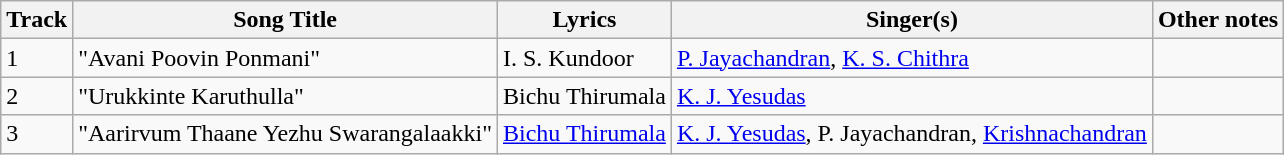<table class="wikitable">
<tr>
<th>Track</th>
<th>Song Title</th>
<th>Lyrics</th>
<th>Singer(s)</th>
<th>Other notes</th>
</tr>
<tr>
<td>1</td>
<td>"Avani Poovin Ponmani"</td>
<td>I. S. Kundoor</td>
<td><a href='#'>P. Jayachandran</a>, <a href='#'>K. S. Chithra</a></td>
<td></td>
</tr>
<tr>
<td>2</td>
<td>"Urukkinte Karuthulla"</td>
<td>Bichu Thirumala</td>
<td><a href='#'>K. J. Yesudas</a></td>
<td></td>
</tr>
<tr>
<td>3</td>
<td>"Aarirvum Thaane Yezhu Swarangalaakki"</td>
<td><a href='#'>Bichu Thirumala</a></td>
<td><a href='#'>K. J. Yesudas</a>, P. Jayachandran, <a href='#'>Krishnachandran</a></td>
<td></td>
</tr>
</table>
